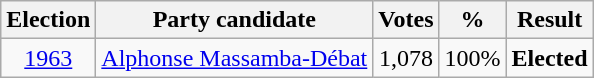<table class="wikitable" style="text-align:center">
<tr>
<th>Election</th>
<th>Party candidate</th>
<th>Votes</th>
<th>%</th>
<th>Result</th>
</tr>
<tr>
<td><a href='#'>1963</a></td>
<td><a href='#'>Alphonse Massamba-Débat</a></td>
<td>1,078</td>
<td>100%</td>
<td><strong>Elected</strong> </td>
</tr>
</table>
